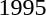<table>
<tr>
<td>1995</td>
<td></td>
<td></td>
<td></td>
</tr>
</table>
